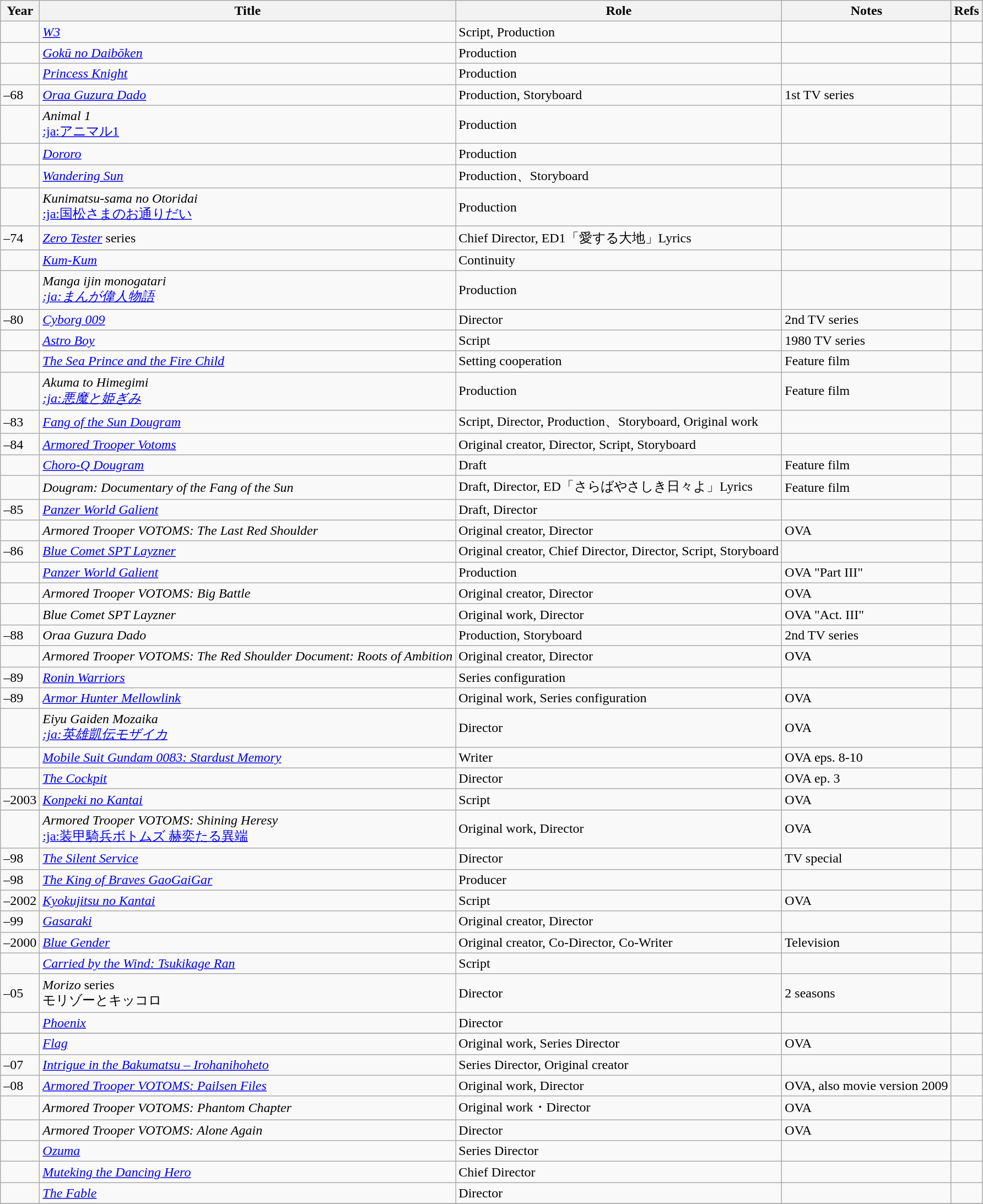<table class="wikitable">
<tr>
<th>Year</th>
<th>Title</th>
<th>Role</th>
<th>Notes</th>
<th>Refs</th>
</tr>
<tr>
<td></td>
<td><em><a href='#'>W3</a></em></td>
<td>Script, Production</td>
<td></td>
<td></td>
</tr>
<tr>
<td></td>
<td><em><a href='#'>Gokū no Daibōken</a></em></td>
<td>Production</td>
<td></td>
<td></td>
</tr>
<tr>
<td></td>
<td><em><a href='#'>Princess Knight</a></em></td>
<td>Production</td>
<td></td>
<td></td>
</tr>
<tr>
<td>–68</td>
<td><em><a href='#'>Oraa Guzura Dado</a></em></td>
<td>Production,  Storyboard</td>
<td>1st TV series</td>
<td></td>
</tr>
<tr>
<td></td>
<td><em>Animal 1</em><br><a href='#'>:ja:アニマル1</a></td>
<td>Production </td>
<td></td>
<td></td>
</tr>
<tr>
<td></td>
<td><em><a href='#'>Dororo</a></em></td>
<td>Production</td>
<td></td>
<td></td>
</tr>
<tr>
<td></td>
<td><em><a href='#'>Wandering Sun</a></em></td>
<td>Production、Storyboard</td>
<td></td>
<td></td>
</tr>
<tr>
<td></td>
<td><em>Kunimatsu-sama no Otoridai</em><br><a href='#'>:ja:国松さまのお通りだい</a></td>
<td>Production</td>
<td></td>
<td></td>
</tr>
<tr>
<td>–74</td>
<td><em><a href='#'>Zero Tester</a></em> series</td>
<td>Chief Director, ED1「愛する大地」Lyrics</td>
<td></td>
<td></td>
</tr>
<tr>
<td></td>
<td><em><a href='#'>Kum-Kum</a></em></td>
<td>Continuity</td>
<td></td>
<td></td>
</tr>
<tr>
<td></td>
<td><em>Manga ijin monogatari</em><br><em><a href='#'>:ja:まんが偉人物語</a></em></td>
<td>Production</td>
<td></td>
<td></td>
</tr>
<tr>
<td>–80</td>
<td><em><a href='#'>Cyborg 009</a></em></td>
<td>Director</td>
<td>2nd TV series</td>
<td></td>
</tr>
<tr>
<td></td>
<td><em><a href='#'>Astro Boy</a></em></td>
<td>Script</td>
<td>1980 TV series</td>
<td></td>
</tr>
<tr>
<td></td>
<td><em><a href='#'>The Sea Prince and the Fire Child</a></em></td>
<td>Setting cooperation </td>
<td>Feature film</td>
<td></td>
</tr>
<tr>
<td></td>
<td><em>Akuma to Himegimi</em><br><em><a href='#'>:ja:悪魔と姫ぎみ</a></em></td>
<td>Production</td>
<td>Feature film</td>
<td></td>
</tr>
<tr>
<td>–83</td>
<td><em><a href='#'>Fang of the Sun Dougram</a></em></td>
<td>Script, Director, Production、Storyboard, Original work</td>
<td></td>
<td></td>
</tr>
<tr>
<td>–84</td>
<td><em><a href='#'>Armored Trooper Votoms</a></em></td>
<td>Original creator, Director, Script, Storyboard</td>
<td></td>
<td></td>
</tr>
<tr>
<td></td>
<td><em><a href='#'>Choro-Q Dougram</a></em></td>
<td>Draft</td>
<td>Feature film</td>
<td></td>
</tr>
<tr>
<td></td>
<td><em>Dougram: Documentary of the Fang of the Sun</em></td>
<td>Draft, Director, ED「さらばやさしき日々よ」Lyrics</td>
<td>Feature film</td>
<td></td>
</tr>
<tr>
<td>–85</td>
<td><em><a href='#'>Panzer World Galient</a></em></td>
<td>Draft, Director</td>
<td></td>
<td></td>
</tr>
<tr>
<td></td>
<td><em>Armored Trooper VOTOMS: The Last Red Shoulder</em></td>
<td>Original creator, Director</td>
<td>OVA</td>
<td></td>
</tr>
<tr>
<td>–86</td>
<td><em><a href='#'>Blue Comet SPT Layzner</a></em></td>
<td>Original creator, Chief Director, Director, Script, Storyboard</td>
<td></td>
<td></td>
</tr>
<tr>
<td></td>
<td><em><a href='#'>Panzer World Galient</a></em></td>
<td>Production</td>
<td>OVA "Part III"</td>
<td></td>
</tr>
<tr>
<td></td>
<td><em>Armored Trooper VOTOMS: Big Battle</em></td>
<td>Original creator, Director</td>
<td>OVA</td>
<td></td>
</tr>
<tr>
<td></td>
<td><em>Blue Comet SPT Layzner</em></td>
<td>Original work, Director</td>
<td>OVA "Act. III"</td>
<td></td>
</tr>
<tr>
<td>–88</td>
<td><em>Oraa Guzura Dado</em></td>
<td>Production, Storyboard</td>
<td>2nd TV series</td>
<td></td>
</tr>
<tr>
<td></td>
<td><em>Armored Trooper VOTOMS: The Red Shoulder Document: Roots of Ambition</em></td>
<td>Original creator, Director</td>
<td>OVA</td>
<td></td>
</tr>
<tr>
<td>–89</td>
<td><em><a href='#'>Ronin Warriors</a></em></td>
<td>Series configuration</td>
<td></td>
<td></td>
</tr>
<tr>
<td>–89</td>
<td><em><a href='#'>Armor Hunter Mellowlink</a></em></td>
<td>Original work, Series configuration</td>
<td>OVA</td>
<td></td>
</tr>
<tr>
<td></td>
<td><em>Eiyu Gaiden Mozaika</em><br><em><a href='#'>:ja:英雄凱伝モザイカ</a></em></td>
<td>Director</td>
<td>OVA</td>
<td></td>
</tr>
<tr>
<td></td>
<td><em><a href='#'>Mobile Suit Gundam 0083: Stardust Memory</a></em></td>
<td>Writer</td>
<td>OVA eps. 8-10</td>
<td></td>
</tr>
<tr>
<td></td>
<td><em><a href='#'>The Cockpit</a></em></td>
<td>Director</td>
<td>OVA ep. 3</td>
<td></td>
</tr>
<tr>
<td>–2003</td>
<td><em><a href='#'>Konpeki no Kantai</a></em></td>
<td>Script</td>
<td>OVA</td>
<td></td>
</tr>
<tr>
<td></td>
<td><em>Armored Trooper VOTOMS: Shining Heresy</em><br><a href='#'>:ja:装甲騎兵ボトムズ 赫奕たる異端</a></td>
<td>Original work, Director</td>
<td>OVA</td>
<td></td>
</tr>
<tr>
<td>–98</td>
<td><em><a href='#'>The Silent Service</a></em></td>
<td>Director</td>
<td>TV special</td>
<td></td>
</tr>
<tr>
<td>–98</td>
<td><em><a href='#'>The King of Braves GaoGaiGar</a></em></td>
<td>Producer</td>
<td></td>
<td></td>
</tr>
<tr>
<td>–2002</td>
<td><em><a href='#'>Kyokujitsu no Kantai</a></em></td>
<td>Script</td>
<td>OVA</td>
<td></td>
</tr>
<tr>
<td>–99</td>
<td><em><a href='#'>Gasaraki</a></em></td>
<td>Original creator, Director</td>
<td></td>
<td></td>
</tr>
<tr>
<td>–2000</td>
<td><em><a href='#'>Blue Gender</a></em></td>
<td>Original creator, Co-Director, Co-Writer</td>
<td>Television</td>
<td></td>
</tr>
<tr>
<td></td>
<td><em><a href='#'>Carried by the Wind: Tsukikage Ran</a></em></td>
<td>Script</td>
<td></td>
<td></td>
</tr>
<tr>
<td>–05</td>
<td><em>Morizo</em> series<br>モリゾーとキッコロ</td>
<td>Director</td>
<td>2 seasons</td>
<td></td>
</tr>
<tr>
<td></td>
<td><em><a href='#'>Phoenix</a></em></td>
<td>Director</td>
<td></td>
<td></td>
</tr>
<tr>
</tr>
<tr>
<td></td>
<td><em><a href='#'>Flag</a></em></td>
<td>Original work, Series Director</td>
<td>OVA</td>
<td></td>
</tr>
<tr>
<td>–07</td>
<td><em><a href='#'>Intrigue in the Bakumatsu – Irohanihoheto</a></em></td>
<td>Series Director, Original creator</td>
<td></td>
<td></td>
</tr>
<tr>
<td>–08</td>
<td><em><a href='#'>Armored Trooper VOTOMS: Pailsen Files</a></em></td>
<td>Original work, Director</td>
<td>OVA, also movie version 2009</td>
<td></td>
</tr>
<tr>
<td></td>
<td><em>Armored Trooper VOTOMS: Phantom Chapter</em></td>
<td>Original work・Director</td>
<td>OVA</td>
<td><br></td>
</tr>
<tr>
<td></td>
<td><em>Armored Trooper VOTOMS: Alone Again</em></td>
<td>Director</td>
<td>OVA</td>
<td></td>
</tr>
<tr>
<td></td>
<td><em><a href='#'>Ozuma</a></em></td>
<td>Series Director</td>
<td></td>
<td></td>
</tr>
<tr>
<td></td>
<td><em><a href='#'>Muteking the Dancing Hero</a></em></td>
<td>Chief Director</td>
<td></td>
<td></td>
</tr>
<tr>
<td></td>
<td><em><a href='#'>The Fable</a></em></td>
<td>Director</td>
<td></td>
<td></td>
</tr>
<tr>
</tr>
</table>
